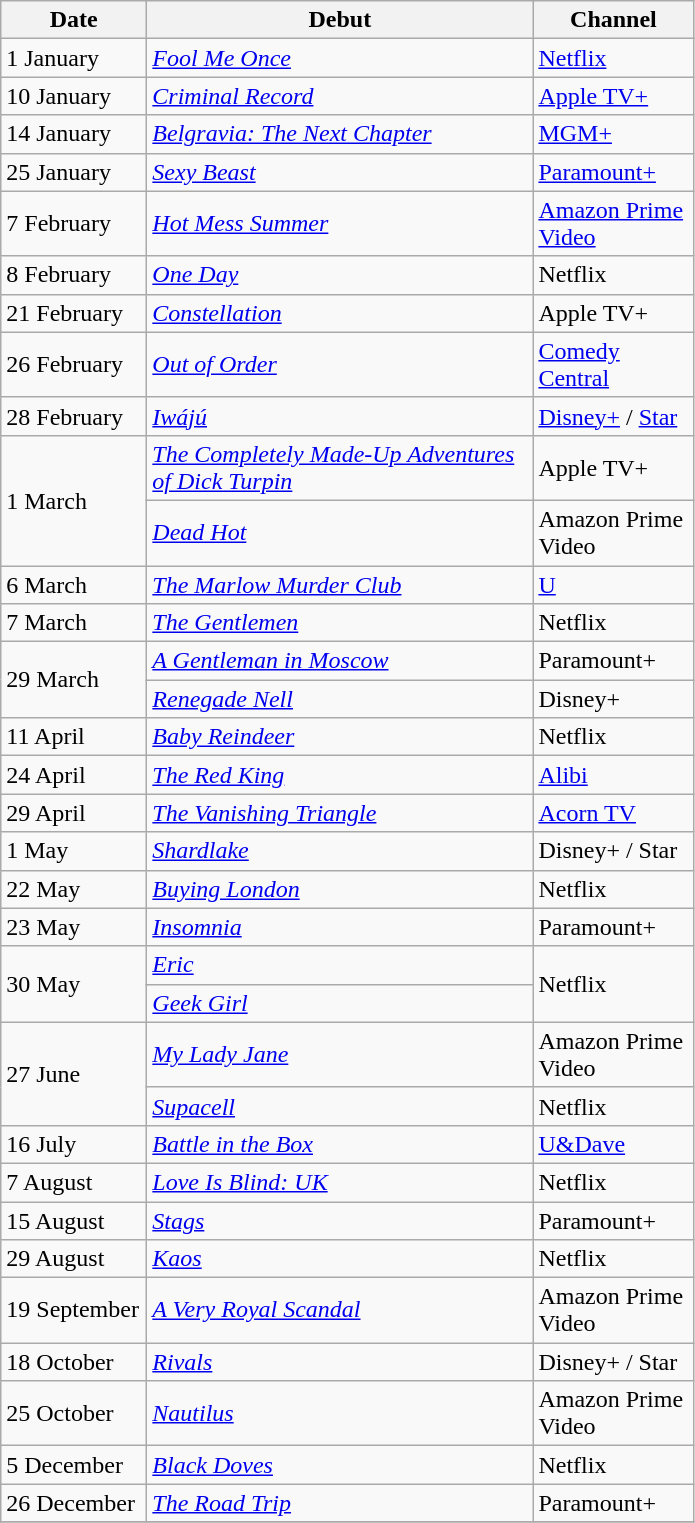<table class="wikitable">
<tr>
<th width=90>Date</th>
<th width=250>Debut</th>
<th width=100>Channel</th>
</tr>
<tr>
<td>1 January</td>
<td><em><a href='#'>Fool Me Once</a></em></td>
<td><a href='#'>Netflix</a></td>
</tr>
<tr>
<td>10 January</td>
<td><em><a href='#'>Criminal Record</a></em></td>
<td><a href='#'>Apple TV+</a></td>
</tr>
<tr>
<td>14 January</td>
<td><em><a href='#'>Belgravia: The Next Chapter</a></em></td>
<td><a href='#'>MGM+</a></td>
</tr>
<tr>
<td>25 January</td>
<td><em><a href='#'>Sexy Beast</a></em></td>
<td><a href='#'>Paramount+</a></td>
</tr>
<tr>
<td>7 February</td>
<td><em><a href='#'>Hot Mess Summer</a></em></td>
<td><a href='#'>Amazon Prime Video</a></td>
</tr>
<tr>
<td>8 February</td>
<td><em><a href='#'>One Day</a></em></td>
<td>Netflix</td>
</tr>
<tr>
<td>21 February</td>
<td><em><a href='#'>Constellation</a></em></td>
<td>Apple TV+</td>
</tr>
<tr>
<td>26 February</td>
<td><em><a href='#'>Out of Order</a></em></td>
<td><a href='#'>Comedy Central</a></td>
</tr>
<tr>
<td>28 February</td>
<td><em><a href='#'>Iwájú</a></em></td>
<td><a href='#'>Disney+</a> / <a href='#'>Star</a></td>
</tr>
<tr>
<td rowspan="2">1 March</td>
<td><em><a href='#'>The Completely Made-Up Adventures of Dick Turpin</a></em></td>
<td>Apple TV+</td>
</tr>
<tr>
<td><em><a href='#'>Dead Hot</a></em></td>
<td>Amazon Prime Video</td>
</tr>
<tr>
<td>6 March</td>
<td><em><a href='#'>The Marlow Murder Club</a></em></td>
<td><a href='#'>U</a></td>
</tr>
<tr>
<td>7 March</td>
<td><em><a href='#'>The Gentlemen</a></em></td>
<td>Netflix</td>
</tr>
<tr>
<td rowspan="2">29 March</td>
<td><em><a href='#'>A Gentleman in Moscow</a></em></td>
<td>Paramount+</td>
</tr>
<tr>
<td><em><a href='#'>Renegade Nell</a></em></td>
<td>Disney+</td>
</tr>
<tr>
<td>11 April</td>
<td><em><a href='#'>Baby Reindeer</a></em></td>
<td>Netflix</td>
</tr>
<tr>
<td>24 April</td>
<td><em><a href='#'>The Red King</a></em></td>
<td><a href='#'>Alibi</a></td>
</tr>
<tr>
<td>29 April</td>
<td><em><a href='#'>The Vanishing Triangle</a></em></td>
<td><a href='#'>Acorn TV</a></td>
</tr>
<tr>
<td>1 May</td>
<td><em><a href='#'>Shardlake</a></em></td>
<td>Disney+ / Star</td>
</tr>
<tr>
<td>22 May</td>
<td><em><a href='#'>Buying London</a></em></td>
<td>Netflix</td>
</tr>
<tr>
<td>23 May</td>
<td><em><a href='#'>Insomnia</a></em></td>
<td>Paramount+</td>
</tr>
<tr>
<td rowspan="2">30 May</td>
<td><em><a href='#'>Eric</a></em></td>
<td rowspan="2">Netflix</td>
</tr>
<tr>
<td><em><a href='#'>Geek Girl</a></em></td>
</tr>
<tr>
<td rowspan="2">27 June</td>
<td><em><a href='#'>My Lady Jane</a></em></td>
<td>Amazon Prime Video</td>
</tr>
<tr>
<td><em><a href='#'>Supacell</a></em></td>
<td>Netflix</td>
</tr>
<tr>
<td>16 July</td>
<td><em><a href='#'>Battle in the Box</a></em></td>
<td><a href='#'>U&Dave</a></td>
</tr>
<tr>
<td>7 August</td>
<td><em><a href='#'>Love Is Blind: UK</a></em></td>
<td>Netflix</td>
</tr>
<tr>
<td>15 August</td>
<td><em><a href='#'>Stags</a></em></td>
<td>Paramount+</td>
</tr>
<tr>
<td>29 August</td>
<td><em><a href='#'>Kaos</a></em></td>
<td>Netflix</td>
</tr>
<tr>
<td>19 September</td>
<td><em><a href='#'>A Very Royal Scandal</a></em></td>
<td>Amazon Prime Video</td>
</tr>
<tr>
<td>18 October</td>
<td><em><a href='#'>Rivals</a></em></td>
<td>Disney+ / Star</td>
</tr>
<tr>
<td>25 October</td>
<td><em><a href='#'>Nautilus</a></em></td>
<td>Amazon Prime Video</td>
</tr>
<tr>
<td>5 December</td>
<td><em><a href='#'>Black Doves</a></em></td>
<td>Netflix</td>
</tr>
<tr>
<td>26 December</td>
<td><em><a href='#'>The Road Trip</a></em></td>
<td>Paramount+</td>
</tr>
<tr>
</tr>
</table>
